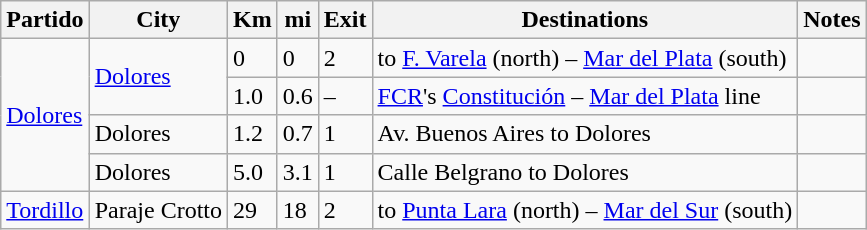<table class="wikitable" style="width:;">
<tr>
<th width=>Partido</th>
<th width=>City</th>
<th width=>Km</th>
<th width=>mi</th>
<th width=>Exit</th>
<th width=>Destinations</th>
<th width=>Notes</th>
</tr>
<tr>
<td rowspan=4><a href='#'>Dolores</a></td>
<td rowspan=2><a href='#'>Dolores</a></td>
<td>0</td>
<td>0</td>
<td>2</td>
<td> to <a href='#'>F. Varela</a> (north) – <a href='#'>Mar del Plata</a> (south)</td>
<td></td>
</tr>
<tr>
<td>1.0</td>
<td>0.6</td>
<td>–</td>
<td> <a href='#'>FCR</a>'s <a href='#'>Constitución</a> – <a href='#'>Mar del Plata</a> line</td>
<td></td>
</tr>
<tr>
<td>Dolores</td>
<td>1.2</td>
<td>0.7</td>
<td>1</td>
<td>Av. Buenos Aires to Dolores</td>
<td></td>
</tr>
<tr>
<td>Dolores</td>
<td>5.0</td>
<td>3.1</td>
<td>1</td>
<td>Calle Belgrano to Dolores</td>
<td></td>
</tr>
<tr>
<td><a href='#'>Tordillo</a></td>
<td>Paraje Crotto</td>
<td>29</td>
<td>18</td>
<td>2</td>
<td> to <a href='#'>Punta Lara</a> (north) – <a href='#'>Mar del Sur</a> (south)</td>
<td></td>
</tr>
</table>
